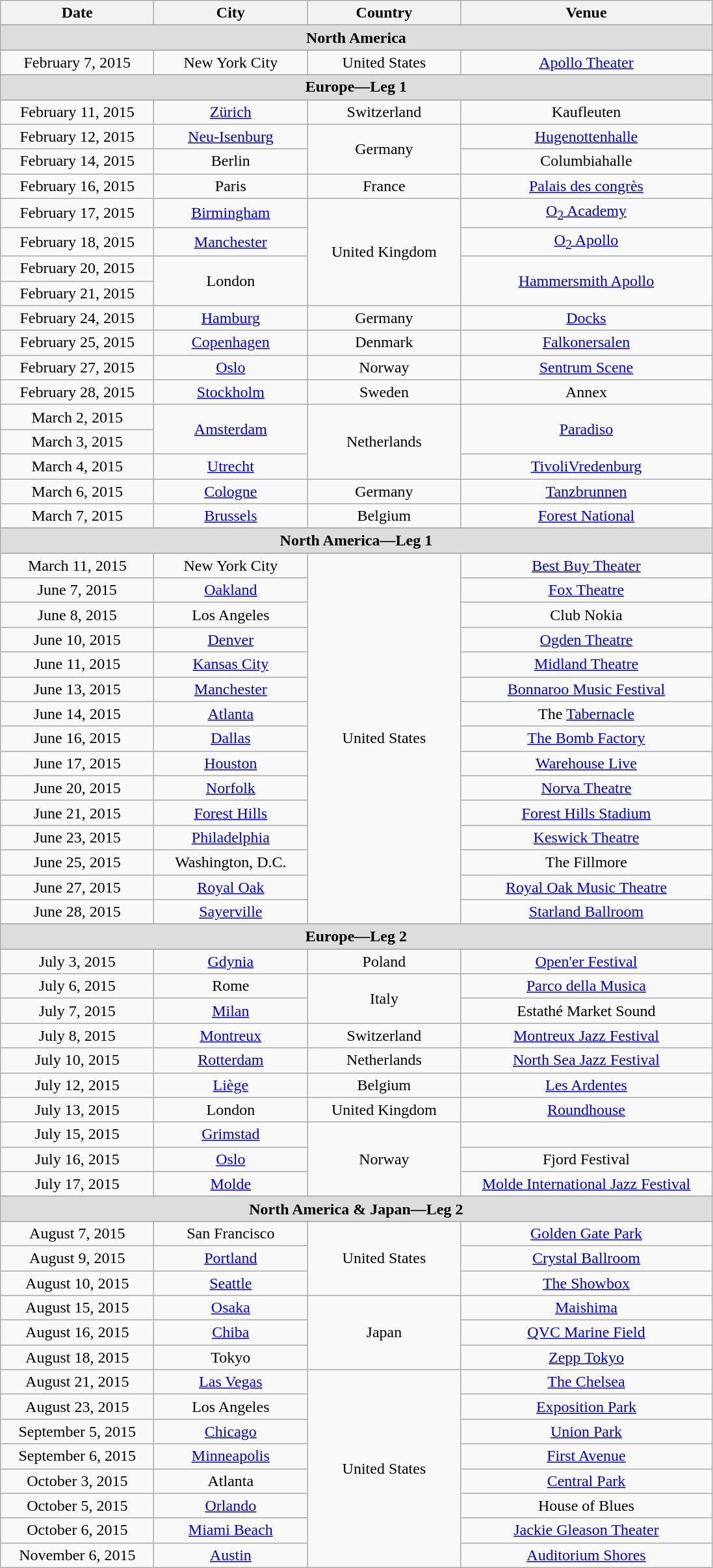<table class="wikitable" style="text-align:center;">
<tr>
<th width="150">Date</th>
<th width="150">City</th>
<th width="150">Country</th>
<th width="250">Venue</th>
</tr>
<tr>
</tr>
<tr bgcolor="#DDDDDD">
<td colspan=4 align=center><strong>North America</strong></td>
</tr>
<tr bgcolor="#CCCCCC">
</tr>
<tr>
<td>February 7, 2015</td>
<td>New York City</td>
<td rowspan="1">United States</td>
<td><a href='#'>Apollo Theater</a></td>
</tr>
<tr>
</tr>
<tr bgcolor="#DDDDDD">
<td colspan=4 align=center><strong>Europe—Leg 1</strong></td>
</tr>
<tr bgcolor="#CCCCCC">
</tr>
<tr>
<td>February 11, 2015</td>
<td><a href='#'>Zürich</a></td>
<td>Switzerland</td>
<td>Kaufleuten</td>
</tr>
<tr>
<td>February 12, 2015</td>
<td><a href='#'>Neu-Isenburg</a></td>
<td rowspan="2">Germany</td>
<td><a href='#'>Hugenottenhalle</a></td>
</tr>
<tr>
<td>February 14, 2015</td>
<td>Berlin</td>
<td>Columbiahalle</td>
</tr>
<tr>
<td>February 16, 2015</td>
<td>Paris</td>
<td>France</td>
<td><a href='#'>Palais des congrès</a></td>
</tr>
<tr>
<td>February 17, 2015</td>
<td><a href='#'>Birmingham</a></td>
<td rowspan="4">United Kingdom</td>
<td><a href='#'>O<sub>2</sub> Academy</a></td>
</tr>
<tr>
<td>February 18, 2015</td>
<td><a href='#'>Manchester</a></td>
<td><a href='#'>O<sub>2</sub> Apollo</a></td>
</tr>
<tr>
<td>February 20, 2015</td>
<td rowspan="2">London</td>
<td rowspan="2"><a href='#'>Hammersmith Apollo</a></td>
</tr>
<tr>
<td>February 21, 2015</td>
</tr>
<tr>
<td>February 24, 2015</td>
<td><a href='#'>Hamburg</a></td>
<td>Germany</td>
<td><a href='#'>Docks</a></td>
</tr>
<tr>
<td>February 25, 2015</td>
<td><a href='#'>Copenhagen</a></td>
<td>Denmark</td>
<td><a href='#'>Falkonersalen</a></td>
</tr>
<tr>
<td>February 27, 2015</td>
<td><a href='#'>Oslo</a></td>
<td>Norway</td>
<td><a href='#'>Sentrum Scene</a></td>
</tr>
<tr>
<td>February 28, 2015</td>
<td><a href='#'>Stockholm</a></td>
<td>Sweden</td>
<td>Annex</td>
</tr>
<tr>
<td>March 2, 2015</td>
<td rowspan="2"><a href='#'>Amsterdam</a></td>
<td rowspan="3">Netherlands</td>
<td rowspan="2"><a href='#'>Paradiso</a></td>
</tr>
<tr>
<td>March 3, 2015</td>
</tr>
<tr>
<td>March 4, 2015</td>
<td><a href='#'>Utrecht</a></td>
<td><a href='#'>TivoliVredenburg</a></td>
</tr>
<tr>
<td>March 6, 2015</td>
<td><a href='#'>Cologne</a></td>
<td>Germany</td>
<td><a href='#'>Tanzbrunnen</a></td>
</tr>
<tr>
<td>March 7, 2015</td>
<td><a href='#'>Brussels</a></td>
<td>Belgium</td>
<td><a href='#'>Forest National</a></td>
</tr>
<tr>
</tr>
<tr bgcolor="#DDDDDD">
<td colspan=4 align=center><strong>North America—Leg 1</strong></td>
</tr>
<tr bgcolor="#CCCCCC">
</tr>
<tr>
<td>March 11, 2015</td>
<td>New York City</td>
<td rowspan="15">United States</td>
<td><a href='#'>Best Buy Theater</a></td>
</tr>
<tr>
<td>June 7, 2015</td>
<td><a href='#'>Oakland</a></td>
<td><a href='#'>Fox Theatre</a></td>
</tr>
<tr>
<td>June 8, 2015</td>
<td>Los Angeles</td>
<td>Club Nokia</td>
</tr>
<tr>
<td>June 10, 2015</td>
<td><a href='#'>Denver</a></td>
<td><a href='#'>Ogden Theatre</a></td>
</tr>
<tr>
<td>June 11, 2015</td>
<td><a href='#'>Kansas City</a></td>
<td><a href='#'>Midland Theatre</a></td>
</tr>
<tr>
<td>June 13, 2015</td>
<td><a href='#'>Manchester</a></td>
<td><a href='#'>Bonnaroo Music Festival</a></td>
</tr>
<tr>
<td>June 14, 2015</td>
<td><a href='#'>Atlanta</a></td>
<td>The <a href='#'>Tabernacle</a></td>
</tr>
<tr>
<td>June 16, 2015</td>
<td><a href='#'>Dallas</a></td>
<td><a href='#'>The Bomb Factory</a></td>
</tr>
<tr>
<td>June 17, 2015</td>
<td><a href='#'>Houston</a></td>
<td><a href='#'>Warehouse Live</a></td>
</tr>
<tr>
<td>June 20, 2015</td>
<td><a href='#'>Norfolk</a></td>
<td><a href='#'>Norva Theatre</a></td>
</tr>
<tr>
<td>June 21, 2015</td>
<td><a href='#'>Forest Hills</a></td>
<td><a href='#'>Forest Hills Stadium</a></td>
</tr>
<tr>
<td>June 23, 2015</td>
<td><a href='#'>Philadelphia</a></td>
<td><a href='#'>Keswick Theatre</a></td>
</tr>
<tr>
<td>June 25, 2015</td>
<td>Washington, D.C.</td>
<td>The Fillmore</td>
</tr>
<tr>
<td>June 27, 2015</td>
<td><a href='#'>Royal Oak</a></td>
<td><a href='#'>Royal Oak Music Theatre</a></td>
</tr>
<tr>
<td>June 28, 2015</td>
<td><a href='#'>Sayerville</a></td>
<td><a href='#'>Starland Ballroom</a></td>
</tr>
<tr>
</tr>
<tr bgcolor="#DDDDDD">
<td colspan=4 align=center><strong>Europe—Leg 2</strong></td>
</tr>
<tr bgcolor="#CCCCCC">
</tr>
<tr>
<td>July 3, 2015</td>
<td><a href='#'>Gdynia</a></td>
<td>Poland</td>
<td><a href='#'>Open'er Festival</a></td>
</tr>
<tr>
<td>July 6, 2015</td>
<td>Rome</td>
<td rowspan="2">Italy</td>
<td><a href='#'>Parco della Musica</a></td>
</tr>
<tr>
<td>July 7, 2015</td>
<td><a href='#'>Milan</a></td>
<td>Estathé Market Sound</td>
</tr>
<tr>
<td>July 8, 2015</td>
<td><a href='#'>Montreux</a></td>
<td>Switzerland</td>
<td><a href='#'>Montreux Jazz Festival</a></td>
</tr>
<tr>
<td>July 10, 2015</td>
<td><a href='#'>Rotterdam</a></td>
<td>Netherlands</td>
<td><a href='#'>North Sea Jazz Festival</a></td>
</tr>
<tr>
<td>July 12, 2015</td>
<td><a href='#'>Liège</a></td>
<td>Belgium</td>
<td><a href='#'>Les Ardentes</a></td>
</tr>
<tr>
<td>July 13, 2015</td>
<td>London</td>
<td>United Kingdom</td>
<td><a href='#'>Roundhouse</a></td>
</tr>
<tr>
<td>July 15, 2015</td>
<td><a href='#'>Grimstad</a></td>
<td rowspan="3">Norway</td>
<td></td>
</tr>
<tr>
<td>July 16, 2015</td>
<td><a href='#'>Oslo</a></td>
<td>Fjord Festival</td>
</tr>
<tr>
<td>July 17, 2015</td>
<td><a href='#'>Molde</a></td>
<td><a href='#'>Molde International Jazz Festival</a></td>
</tr>
<tr>
</tr>
<tr>
</tr>
<tr bgcolor="#DDDDDD">
<td colspan=4 align=center><strong>North America & Japan—Leg 2</strong></td>
</tr>
<tr bgcolor="#CCCCCC">
</tr>
<tr>
<td>August 7, 2015</td>
<td>San Francisco</td>
<td rowspan="3">United States</td>
<td><a href='#'>Golden Gate Park</a></td>
</tr>
<tr>
<td>August 9, 2015</td>
<td><a href='#'>Portland</a></td>
<td><a href='#'>Crystal Ballroom</a></td>
</tr>
<tr>
<td>August 10, 2015</td>
<td><a href='#'>Seattle</a></td>
<td><a href='#'>The Showbox</a></td>
</tr>
<tr>
<td>August 15, 2015</td>
<td><a href='#'>Osaka</a></td>
<td rowspan="3">Japan</td>
<td><a href='#'>Maishima</a></td>
</tr>
<tr>
<td>August 16, 2015</td>
<td><a href='#'>Chiba</a></td>
<td><a href='#'>QVC Marine Field</a></td>
</tr>
<tr>
<td>August 18, 2015</td>
<td>Tokyo</td>
<td><a href='#'>Zepp Tokyo</a></td>
</tr>
<tr>
<td>August 21, 2015</td>
<td><a href='#'>Las Vegas</a></td>
<td rowspan="8">United States</td>
<td><a href='#'>The Chelsea</a></td>
</tr>
<tr>
<td>August 23, 2015</td>
<td>Los Angeles</td>
<td><a href='#'>Exposition Park</a></td>
</tr>
<tr>
<td>September 5, 2015</td>
<td><a href='#'>Chicago</a></td>
<td><a href='#'>Union Park</a></td>
</tr>
<tr>
<td>September 6, 2015</td>
<td><a href='#'>Minneapolis</a></td>
<td><a href='#'>First Avenue</a></td>
</tr>
<tr>
<td>October 3, 2015</td>
<td>Atlanta</td>
<td><a href='#'>Central Park</a></td>
</tr>
<tr>
<td>October 5, 2015</td>
<td><a href='#'>Orlando</a></td>
<td>House of Blues</td>
</tr>
<tr>
<td>October 6, 2015</td>
<td><a href='#'>Miami Beach</a></td>
<td><a href='#'>Jackie Gleason Theater</a></td>
</tr>
<tr>
<td>November 6, 2015</td>
<td><a href='#'>Austin</a></td>
<td><a href='#'>Auditorium Shores</a></td>
</tr>
</table>
